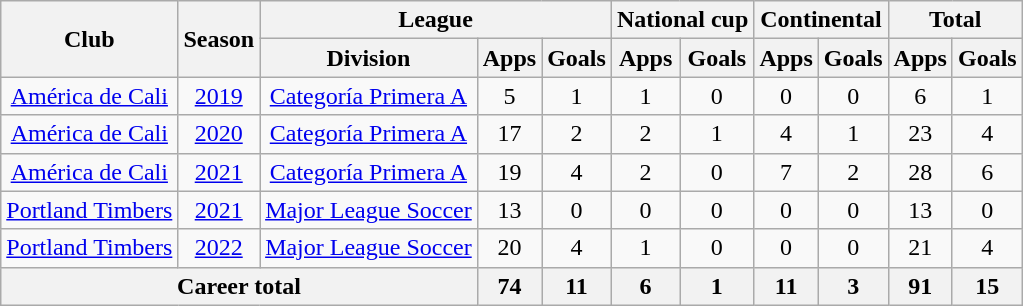<table class="wikitable" style="text-align: center">
<tr>
<th rowspan="2">Club</th>
<th rowspan="2">Season</th>
<th colspan="3">League</th>
<th colspan="2">National cup</th>
<th colspan="2">Continental</th>
<th colspan="2">Total</th>
</tr>
<tr>
<th>Division</th>
<th>Apps</th>
<th>Goals</th>
<th>Apps</th>
<th>Goals</th>
<th>Apps</th>
<th>Goals</th>
<th>Apps</th>
<th>Goals</th>
</tr>
<tr>
<td><a href='#'>América de Cali</a></td>
<td><a href='#'>2019</a></td>
<td><a href='#'>Categoría Primera A</a></td>
<td>5</td>
<td>1</td>
<td>1</td>
<td>0</td>
<td>0</td>
<td>0</td>
<td>6</td>
<td>1</td>
</tr>
<tr>
<td><a href='#'>América de Cali</a></td>
<td><a href='#'>2020</a></td>
<td><a href='#'>Categoría Primera A</a></td>
<td>17</td>
<td>2</td>
<td>2</td>
<td>1</td>
<td>4</td>
<td>1</td>
<td>23</td>
<td>4</td>
</tr>
<tr>
<td><a href='#'>América de Cali</a></td>
<td><a href='#'>2021</a></td>
<td><a href='#'>Categoría Primera A</a></td>
<td>19</td>
<td>4</td>
<td>2</td>
<td>0</td>
<td>7</td>
<td>2</td>
<td>28</td>
<td>6</td>
</tr>
<tr>
<td><a href='#'>Portland Timbers</a></td>
<td><a href='#'>2021</a></td>
<td><a href='#'>Major League Soccer</a></td>
<td>13</td>
<td>0</td>
<td>0</td>
<td>0</td>
<td>0</td>
<td>0</td>
<td>13</td>
<td>0</td>
</tr>
<tr>
<td><a href='#'>Portland Timbers</a></td>
<td><a href='#'>2022</a></td>
<td><a href='#'>Major League Soccer</a></td>
<td>20</td>
<td>4</td>
<td>1</td>
<td>0</td>
<td>0</td>
<td>0</td>
<td>21</td>
<td>4</td>
</tr>
<tr>
<th colspan="3"><strong>Career total</strong></th>
<th>74</th>
<th>11</th>
<th>6</th>
<th>1</th>
<th>11</th>
<th>3</th>
<th>91</th>
<th>15</th>
</tr>
</table>
